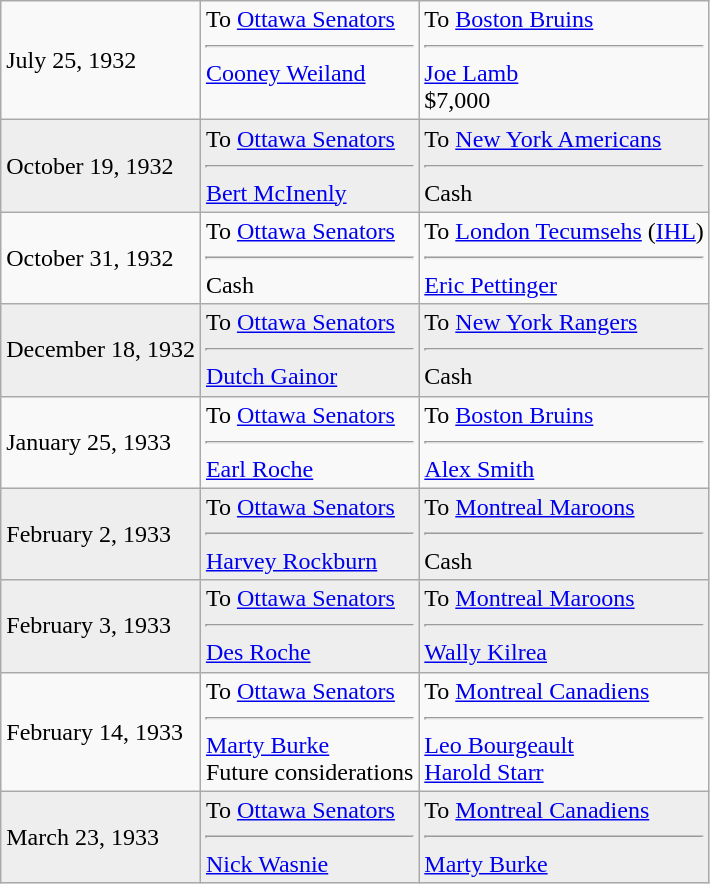<table class="wikitable">
<tr>
<td>July 25, 1932</td>
<td valign="top">To <a href='#'>Ottawa Senators</a><hr><a href='#'>Cooney Weiland</a></td>
<td valign="top">To <a href='#'>Boston Bruins</a><hr><a href='#'>Joe Lamb</a> <br> $7,000</td>
</tr>
<tr style="background:#eee;">
<td>October 19, 1932</td>
<td valign="top">To <a href='#'>Ottawa Senators</a><hr><a href='#'>Bert McInenly</a></td>
<td valign="top">To <a href='#'>New York Americans</a><hr>Cash</td>
</tr>
<tr>
<td>October 31, 1932</td>
<td valign="top">To <a href='#'>Ottawa Senators</a><hr>Cash</td>
<td valign="top">To <a href='#'>London Tecumsehs</a> (<a href='#'>IHL</a>)<hr><a href='#'>Eric Pettinger</a></td>
</tr>
<tr style="background:#eee;">
<td>December 18, 1932</td>
<td valign="top">To <a href='#'>Ottawa Senators</a><hr><a href='#'>Dutch Gainor</a></td>
<td valign="top">To <a href='#'>New York Rangers</a><hr>Cash</td>
</tr>
<tr>
<td>January 25, 1933</td>
<td valign="top">To <a href='#'>Ottawa Senators</a><hr><a href='#'>Earl Roche</a></td>
<td valign="top">To <a href='#'>Boston Bruins</a><hr><a href='#'>Alex Smith</a></td>
</tr>
<tr style="background:#eee;">
<td>February 2, 1933</td>
<td valign="top">To <a href='#'>Ottawa Senators</a><hr><a href='#'>Harvey Rockburn</a></td>
<td valign="top">To <a href='#'>Montreal Maroons</a><hr>Cash</td>
</tr>
<tr style="background:#eee;">
<td>February 3, 1933</td>
<td valign="top">To <a href='#'>Ottawa Senators</a><hr><a href='#'>Des Roche</a></td>
<td valign="top">To <a href='#'>Montreal Maroons</a><hr><a href='#'>Wally Kilrea</a></td>
</tr>
<tr>
<td>February 14, 1933</td>
<td valign="top">To <a href='#'>Ottawa Senators</a><hr><a href='#'>Marty Burke</a><br>Future considerations</td>
<td valign="top">To <a href='#'>Montreal Canadiens</a><hr><a href='#'>Leo Bourgeault</a><br><a href='#'>Harold Starr</a></td>
</tr>
<tr style="background:#eee;">
<td>March 23, 1933</td>
<td valign="top">To <a href='#'>Ottawa Senators</a><hr><a href='#'>Nick Wasnie</a></td>
<td valign="top">To <a href='#'>Montreal Canadiens</a><hr><a href='#'>Marty Burke</a></td>
</tr>
</table>
